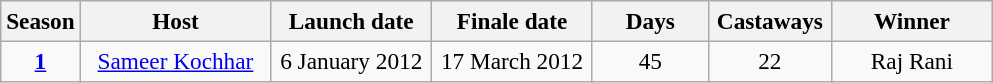<table class="wikitable" style="text-align:center; font-size:97%; line-height:20px;">
<tr>
<th>Season</th>
<th>Host</th>
<th>Launch date</th>
<th>Finale date</th>
<th>Days</th>
<th>Castaways</th>
<th>Winner</th>
</tr>
<tr>
<td><strong><a href='#'>1</a></strong></td>
<td style="width:120px;"><a href='#'>Sameer Kochhar</a></td>
<td style="width:100px;">6 January 2012</td>
<td style="width:100px;">17 March 2012</td>
<td width="70">45</td>
<td width="75">22</td>
<td style="width:100px;">Raj Rani</td>
</tr>
</table>
